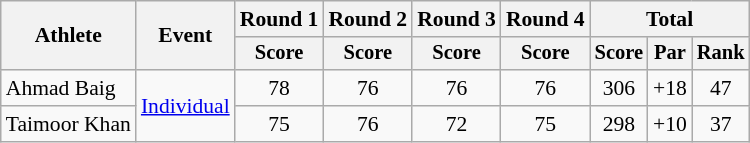<table class=wikitable style=font-size:90%;text-align:center>
<tr>
<th rowspan=2>Athlete</th>
<th rowspan=2>Event</th>
<th>Round 1</th>
<th>Round 2</th>
<th>Round 3</th>
<th>Round 4</th>
<th colspan=3>Total</th>
</tr>
<tr style="font-size:95%">
<th>Score</th>
<th>Score</th>
<th>Score</th>
<th>Score</th>
<th>Score</th>
<th>Par</th>
<th>Rank</th>
</tr>
<tr>
<td align=left>Ahmad Baig</td>
<td align=left rowspan=2><a href='#'>Individual</a></td>
<td>78</td>
<td>76</td>
<td>76</td>
<td>76</td>
<td>306</td>
<td>+18</td>
<td>47</td>
</tr>
<tr>
<td align=left>Taimoor Khan</td>
<td>75</td>
<td>76</td>
<td>72</td>
<td>75</td>
<td>298</td>
<td>+10</td>
<td>37</td>
</tr>
</table>
